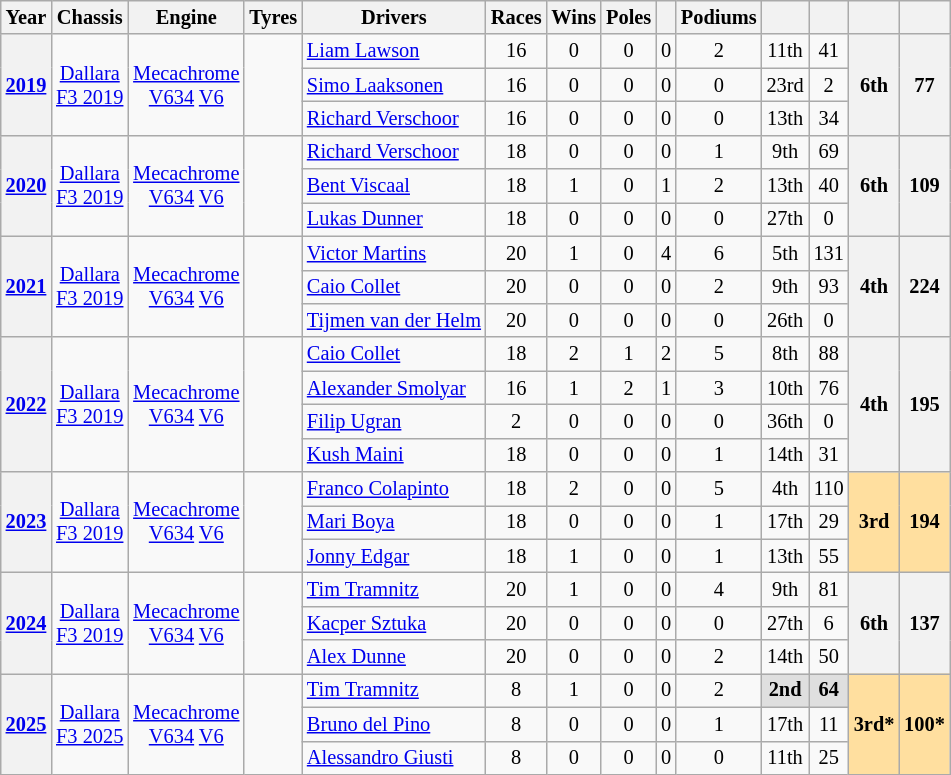<table class="wikitable" style="text-align:center; font-size:85%">
<tr>
<th>Year</th>
<th>Chassis</th>
<th>Engine</th>
<th>Tyres</th>
<th>Drivers</th>
<th>Races</th>
<th>Wins</th>
<th>Poles</th>
<th></th>
<th>Podiums</th>
<th></th>
<th></th>
<th></th>
<th></th>
</tr>
<tr>
<th rowspan=3><a href='#'>2019</a></th>
<td rowspan=3><a href='#'>Dallara</a><br><a href='#'>F3 2019</a></td>
<td rowspan=3><a href='#'>Mecachrome</a><br><a href='#'>V634</a> <a href='#'>V6</a></td>
<td rowspan=3></td>
<td align=left> <a href='#'>Liam Lawson</a></td>
<td>16</td>
<td>0</td>
<td>0</td>
<td>0</td>
<td>2</td>
<td>11th</td>
<td>41</td>
<th rowspan=3>6th</th>
<th rowspan=3>77</th>
</tr>
<tr>
<td align=left> <a href='#'>Simo Laaksonen</a></td>
<td>16</td>
<td>0</td>
<td>0</td>
<td>0</td>
<td>0</td>
<td>23rd</td>
<td>2</td>
</tr>
<tr>
<td align=left> <a href='#'>Richard Verschoor</a></td>
<td>16</td>
<td>0</td>
<td>0</td>
<td>0</td>
<td>0</td>
<td>13th</td>
<td>34</td>
</tr>
<tr>
<th rowspan=3><a href='#'>2020</a></th>
<td rowspan=3><a href='#'>Dallara</a><br><a href='#'>F3 2019</a></td>
<td rowspan=3><a href='#'>Mecachrome</a><br><a href='#'>V634</a> <a href='#'>V6</a></td>
<td rowspan=3></td>
<td align=left> <a href='#'>Richard Verschoor</a></td>
<td>18</td>
<td>0</td>
<td>0</td>
<td>0</td>
<td>1</td>
<td>9th</td>
<td>69</td>
<th rowspan=3>6th</th>
<th rowspan=3>109</th>
</tr>
<tr>
<td align=left> <a href='#'>Bent Viscaal</a></td>
<td>18</td>
<td>1</td>
<td>0</td>
<td>1</td>
<td>2</td>
<td>13th</td>
<td>40</td>
</tr>
<tr>
<td align=left> <a href='#'>Lukas Dunner</a></td>
<td>18</td>
<td>0</td>
<td>0</td>
<td>0</td>
<td>0</td>
<td>27th</td>
<td>0</td>
</tr>
<tr>
<th rowspan=3><a href='#'>2021</a></th>
<td rowspan=3><a href='#'>Dallara</a><br><a href='#'>F3 2019</a></td>
<td rowspan=3><a href='#'>Mecachrome</a><br><a href='#'>V634</a> <a href='#'>V6</a></td>
<td rowspan=3></td>
<td align=left> <a href='#'>Victor Martins</a></td>
<td>20</td>
<td>1</td>
<td>0</td>
<td>4</td>
<td>6</td>
<td>5th</td>
<td>131</td>
<th rowspan=3>4th</th>
<th rowspan=3>224</th>
</tr>
<tr>
<td align=left> <a href='#'>Caio Collet</a></td>
<td>20</td>
<td>0</td>
<td>0</td>
<td>0</td>
<td>2</td>
<td>9th</td>
<td>93</td>
</tr>
<tr>
<td align=left> <a href='#'>Tijmen van der Helm</a></td>
<td>20</td>
<td>0</td>
<td>0</td>
<td>0</td>
<td>0</td>
<td>26th</td>
<td>0</td>
</tr>
<tr>
<th rowspan=4><a href='#'>2022</a></th>
<td rowspan=4><a href='#'>Dallara</a><br><a href='#'>F3 2019</a></td>
<td rowspan=4><a href='#'>Mecachrome</a><br><a href='#'>V634</a> <a href='#'>V6</a></td>
<td rowspan=4></td>
<td align=left> <a href='#'>Caio Collet</a></td>
<td>18</td>
<td>2</td>
<td>1</td>
<td>2</td>
<td>5</td>
<td>8th</td>
<td>88</td>
<th rowspan=4 style="background:#;">4th</th>
<th rowspan=4 style="background:#;">195</th>
</tr>
<tr>
<td align=left> <a href='#'>Alexander Smolyar</a></td>
<td>16</td>
<td>1</td>
<td>2</td>
<td>1</td>
<td>3</td>
<td>10th</td>
<td>76</td>
</tr>
<tr>
<td align=left> <a href='#'>Filip Ugran</a></td>
<td>2</td>
<td>0</td>
<td>0</td>
<td>0</td>
<td>0</td>
<td>36th</td>
<td>0</td>
</tr>
<tr>
<td align=left> <a href='#'>Kush Maini</a></td>
<td>18</td>
<td>0</td>
<td>0</td>
<td>0</td>
<td>1</td>
<td>14th</td>
<td>31</td>
</tr>
<tr>
<th rowspan=3><a href='#'>2023</a></th>
<td rowspan=3><a href='#'>Dallara</a><br><a href='#'>F3 2019</a></td>
<td rowspan=3><a href='#'>Mecachrome</a><br><a href='#'>V634</a> <a href='#'>V6</a></td>
<td rowspan=3></td>
<td align=left> <a href='#'>Franco Colapinto</a></td>
<td>18</td>
<td>2</td>
<td>0</td>
<td>0</td>
<td>5</td>
<td>4th</td>
<td>110</td>
<th rowspan=3 style="background:#FFDF9F;">3rd</th>
<th rowspan=3 style="background:#FFDF9F;">194</th>
</tr>
<tr>
<td align=left> <a href='#'>Mari Boya</a></td>
<td>18</td>
<td>0</td>
<td>0</td>
<td>0</td>
<td>1</td>
<td style="background:#;">17th</td>
<td style="background:#;">29</td>
</tr>
<tr>
<td align=left> <a href='#'>Jonny Edgar</a></td>
<td>18</td>
<td>1</td>
<td>0</td>
<td>0</td>
<td>1</td>
<td>13th</td>
<td>55</td>
</tr>
<tr>
<th rowspan=3><a href='#'>2024</a></th>
<td rowspan=3><a href='#'>Dallara</a><br><a href='#'>F3 2019</a></td>
<td rowspan=3><a href='#'>Mecachrome</a><br><a href='#'>V634</a> <a href='#'>V6</a></td>
<td rowspan=3></td>
<td align=left> <a href='#'>Tim Tramnitz</a></td>
<td>20</td>
<td>1</td>
<td>0</td>
<td>0</td>
<td>4</td>
<td style="background:#;">9th</td>
<td style="background:#;">81</td>
<th rowspan=3 style="background:#;">6th</th>
<th rowspan=3 style="background:#;">137</th>
</tr>
<tr>
<td align=left> <a href='#'>Kacper Sztuka</a></td>
<td>20</td>
<td>0</td>
<td>0</td>
<td>0</td>
<td>0</td>
<td style="background:#;">27th</td>
<td style="background:#;">6</td>
</tr>
<tr>
<td align=left> <a href='#'>Alex Dunne</a></td>
<td>20</td>
<td>0</td>
<td>0</td>
<td>0</td>
<td>2</td>
<td style="background:#;">14th</td>
<td style="background:#;">50</td>
</tr>
<tr>
<th rowspan=3><a href='#'>2025</a></th>
<td rowspan=3><a href='#'>Dallara</a><br><a href='#'>F3 2025</a></td>
<td rowspan=3><a href='#'>Mecachrome</a><br><a href='#'>V634</a> <a href='#'>V6</a></td>
<td rowspan=3></td>
<td align=left> <a href='#'>Tim Tramnitz</a></td>
<td>8</td>
<td>1</td>
<td>0</td>
<td>0</td>
<td>2</td>
<td style="background:#DFDFDF;"><strong>2nd</strong></td>
<td style="background:#DFDFDF;"><strong>64</strong></td>
<th rowspan=3 style="background:#FFDF9F;">3rd*</th>
<th rowspan=3 style="background:#FFDF9F;">100*</th>
</tr>
<tr>
<td align=left> <a href='#'>Bruno del Pino</a></td>
<td>8</td>
<td>0</td>
<td>0</td>
<td>0</td>
<td>1</td>
<td style="background:#;">17th</td>
<td style="background:#;">11</td>
</tr>
<tr>
<td align=left> <a href='#'>Alessandro Giusti</a></td>
<td>8</td>
<td>0</td>
<td>0</td>
<td>0</td>
<td>0</td>
<td style="background:#;">11th</td>
<td style="background:#;">25</td>
</tr>
</table>
